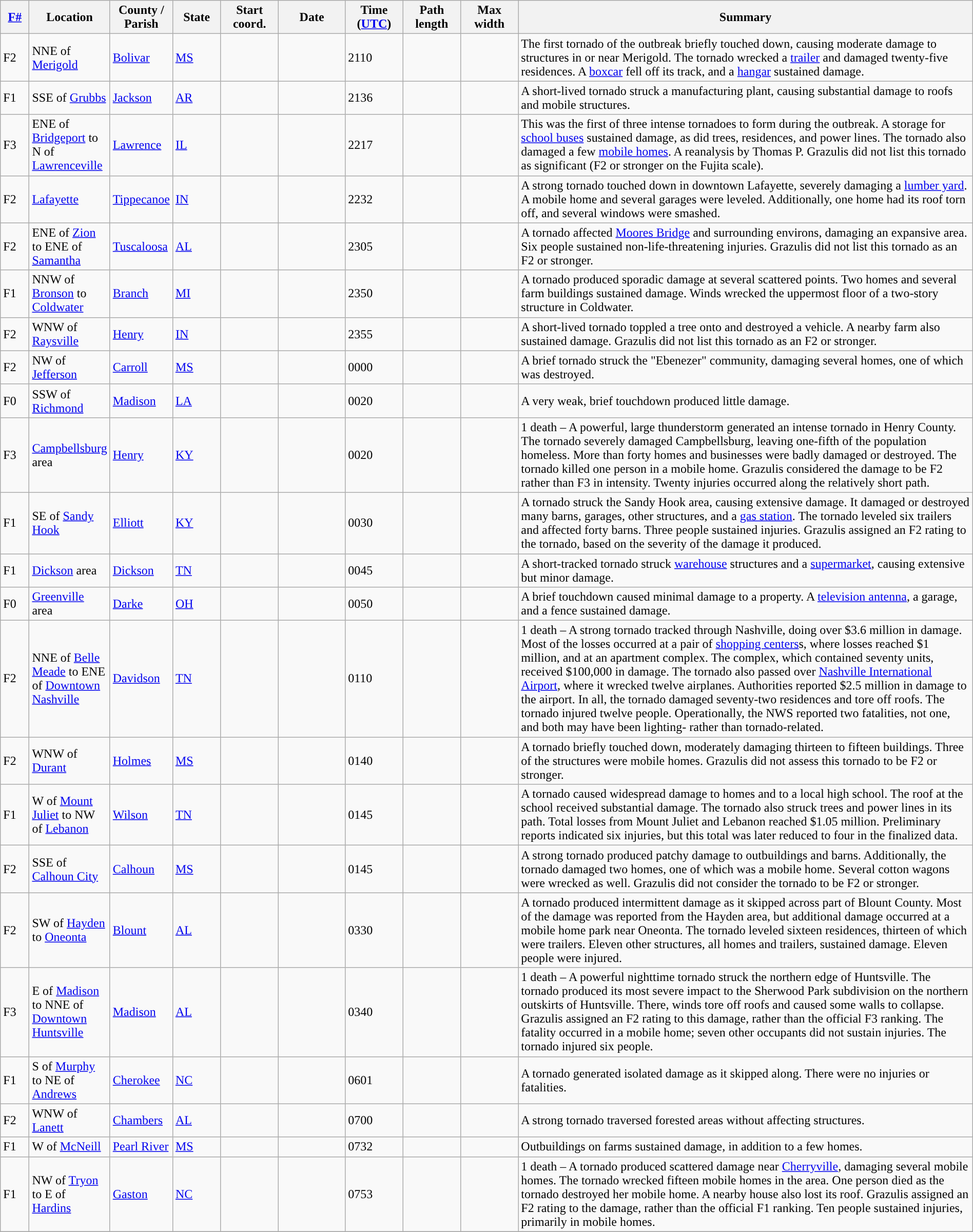<table class="wikitable sortable" style="width:100%;">
<tr>
<th scope="col"  style="width:3%; text-align:center;"><a href='#'>F#</a></th>
<th scope="col"  style="width:7%; text-align:center;" class="unsortable">Location</th>
<th scope="col"  style="width:6%; text-align:center;" class="unsortable">County / Parish</th>
<th scope="col"  style="width:5%; text-align:center;">State</th>
<th scope="col"  style="width:6%; text-align:center;">Start<br>coord.</th>
<th scope="col"  style="width:7%; text-align:center;">Date</th>
<th scope="col"  style="width:6%; text-align:center;">Time (<a href='#'>UTC</a>)</th>
<th scope="col"  style="width:6%; text-align:center;">Path length</th>
<th scope="col"  style="width:6%; text-align:center;">Max width</th>
<th scope="col" class="unsortable" style="width:48%; text-align:center;">Summary</th>
</tr>
<tr>
<td>F2</td>
<td>NNE of <a href='#'>Merigold</a></td>
<td><a href='#'>Bolivar</a></td>
<td><a href='#'>MS</a></td>
<td></td>
<td></td>
<td>2110</td>
<td></td>
<td></td>
<td>The first tornado of the outbreak briefly touched down, causing moderate damage to structures in or near Merigold. The tornado wrecked a <a href='#'>trailer</a> and damaged twenty-five residences. A <a href='#'>boxcar</a> fell off its track, and a <a href='#'>hangar</a> sustained damage.</td>
</tr>
<tr>
<td>F1</td>
<td>SSE of <a href='#'>Grubbs</a></td>
<td><a href='#'>Jackson</a></td>
<td><a href='#'>AR</a></td>
<td></td>
<td></td>
<td>2136</td>
<td></td>
<td></td>
<td>A short-lived tornado struck a manufacturing plant, causing substantial damage to roofs and mobile structures.</td>
</tr>
<tr>
<td>F3</td>
<td>ENE of <a href='#'>Bridgeport</a> to N of <a href='#'>Lawrenceville</a></td>
<td><a href='#'>Lawrence</a></td>
<td><a href='#'>IL</a></td>
<td></td>
<td></td>
<td>2217</td>
<td></td>
<td></td>
<td>This was the first of three intense tornadoes to form during the outbreak. A storage for <a href='#'>school buses</a> sustained damage, as did trees, residences, and power lines. The tornado also damaged a few <a href='#'>mobile homes</a>. A reanalysis by Thomas P. Grazulis did not list this tornado as significant (F2 or stronger on the Fujita scale).</td>
</tr>
<tr>
<td>F2</td>
<td><a href='#'>Lafayette</a></td>
<td><a href='#'>Tippecanoe</a></td>
<td><a href='#'>IN</a></td>
<td></td>
<td></td>
<td>2232</td>
<td></td>
<td></td>
<td>A strong tornado touched down in downtown Lafayette, severely damaging a <a href='#'>lumber yard</a>. A mobile home and several garages were leveled. Additionally, one home had its roof torn off, and several windows were smashed.</td>
</tr>
<tr>
<td>F2</td>
<td>ENE of <a href='#'>Zion</a> to ENE of <a href='#'>Samantha</a></td>
<td><a href='#'>Tuscaloosa</a></td>
<td><a href='#'>AL</a></td>
<td></td>
<td></td>
<td>2305</td>
<td></td>
<td></td>
<td>A tornado affected <a href='#'>Moores Bridge</a> and surrounding environs, damaging an expansive area. Six people sustained non-life-threatening injuries. Grazulis did not list this tornado as an F2 or stronger.</td>
</tr>
<tr>
<td>F1</td>
<td>NNW of <a href='#'>Bronson</a> to <a href='#'>Coldwater</a></td>
<td><a href='#'>Branch</a></td>
<td><a href='#'>MI</a></td>
<td></td>
<td></td>
<td>2350</td>
<td></td>
<td></td>
<td>A tornado produced sporadic damage at several scattered points. Two homes and several farm buildings sustained damage. Winds wrecked the uppermost floor of a two-story structure in Coldwater.</td>
</tr>
<tr>
<td>F2</td>
<td>WNW of <a href='#'>Raysville</a></td>
<td><a href='#'>Henry</a></td>
<td><a href='#'>IN</a></td>
<td></td>
<td></td>
<td>2355</td>
<td></td>
<td></td>
<td>A short-lived tornado toppled a tree onto and destroyed a vehicle. A nearby farm also sustained damage. Grazulis did not list this tornado as an F2 or stronger.</td>
</tr>
<tr>
<td>F2</td>
<td>NW of <a href='#'>Jefferson</a></td>
<td><a href='#'>Carroll</a></td>
<td><a href='#'>MS</a></td>
<td></td>
<td></td>
<td>0000</td>
<td></td>
<td></td>
<td>A brief tornado struck the "Ebenezer" community, damaging several homes, one of which was destroyed.</td>
</tr>
<tr>
<td>F0</td>
<td>SSW of <a href='#'>Richmond</a></td>
<td><a href='#'>Madison</a></td>
<td><a href='#'>LA</a></td>
<td></td>
<td></td>
<td>0020</td>
<td></td>
<td></td>
<td>A very weak, brief touchdown produced little damage.</td>
</tr>
<tr>
<td>F3</td>
<td><a href='#'>Campbellsburg</a> area</td>
<td><a href='#'>Henry</a></td>
<td><a href='#'>KY</a></td>
<td></td>
<td></td>
<td>0020</td>
<td></td>
<td></td>
<td>1 death – A powerful, large thunderstorm generated an intense tornado in Henry County. The tornado severely damaged Campbellsburg, leaving one-fifth of the population homeless. More than forty homes and businesses were badly damaged or destroyed. The tornado killed one person in a mobile home. Grazulis considered the damage to be F2 rather than F3 in intensity. Twenty injuries occurred along the relatively short path.</td>
</tr>
<tr>
<td>F1</td>
<td>SE of <a href='#'>Sandy Hook</a></td>
<td><a href='#'>Elliott</a></td>
<td><a href='#'>KY</a></td>
<td></td>
<td></td>
<td>0030</td>
<td></td>
<td></td>
<td>A tornado struck the Sandy Hook area, causing extensive damage. It damaged or destroyed many barns, garages, other structures, and a <a href='#'>gas station</a>. The tornado leveled six trailers and affected forty barns. Three people sustained injuries. Grazulis assigned an F2 rating to the tornado, based on the severity of the damage it produced.</td>
</tr>
<tr>
<td>F1</td>
<td><a href='#'>Dickson</a> area</td>
<td><a href='#'>Dickson</a></td>
<td><a href='#'>TN</a></td>
<td></td>
<td></td>
<td>0045</td>
<td></td>
<td></td>
<td>A short-tracked tornado struck <a href='#'>warehouse</a> structures and a <a href='#'>supermarket</a>, causing extensive but minor damage.</td>
</tr>
<tr>
<td>F0</td>
<td><a href='#'>Greenville</a> area</td>
<td><a href='#'>Darke</a></td>
<td><a href='#'>OH</a></td>
<td></td>
<td></td>
<td>0050</td>
<td></td>
<td></td>
<td>A brief touchdown caused minimal damage to a property. A <a href='#'>television antenna</a>, a garage, and a fence sustained damage.</td>
</tr>
<tr>
<td>F2</td>
<td>NNE of <a href='#'>Belle Meade</a> to ENE of <a href='#'>Downtown Nashville</a></td>
<td><a href='#'>Davidson</a></td>
<td><a href='#'>TN</a></td>
<td></td>
<td></td>
<td>0110</td>
<td></td>
<td></td>
<td>1 death – A strong tornado tracked through Nashville, doing over $3.6 million in damage. Most of the losses occurred at a pair of <a href='#'>shopping centers</a>s, where losses reached $1 million, and at an apartment complex. The complex, which contained seventy units, received $100,000 in damage. The tornado also passed over <a href='#'>Nashville International Airport</a>, where it wrecked twelve airplanes. Authorities reported $2.5 million in damage to the airport. In all, the tornado damaged seventy-two residences and tore off roofs. The tornado injured twelve people. Operationally, the NWS reported two fatalities, not one, and both may have been lighting- rather than tornado-related.</td>
</tr>
<tr>
<td>F2</td>
<td>WNW of <a href='#'>Durant</a></td>
<td><a href='#'>Holmes</a></td>
<td><a href='#'>MS</a></td>
<td></td>
<td></td>
<td>0140</td>
<td></td>
<td></td>
<td>A tornado briefly touched down, moderately damaging thirteen to fifteen buildings. Three of the structures were mobile homes. Grazulis did not assess this tornado to be F2 or stronger.</td>
</tr>
<tr>
<td>F1</td>
<td>W of <a href='#'>Mount Juliet</a> to NW of <a href='#'>Lebanon</a></td>
<td><a href='#'>Wilson</a></td>
<td><a href='#'>TN</a></td>
<td></td>
<td></td>
<td>0145</td>
<td></td>
<td></td>
<td>A tornado caused widespread damage to homes and to a local high school. The roof at the school received substantial damage. The tornado also struck trees and power lines in its path. Total losses from Mount Juliet and Lebanon reached $1.05 million. Preliminary reports indicated six injuries, but this total was later reduced to four in the finalized data.</td>
</tr>
<tr>
<td>F2</td>
<td>SSE of <a href='#'>Calhoun City</a></td>
<td><a href='#'>Calhoun</a></td>
<td><a href='#'>MS</a></td>
<td></td>
<td></td>
<td>0145</td>
<td></td>
<td></td>
<td>A strong tornado produced patchy damage to outbuildings and barns. Additionally, the tornado damaged two homes, one of which was a mobile home. Several cotton wagons were wrecked as well. Grazulis did not consider the tornado to be F2 or stronger.</td>
</tr>
<tr>
<td>F2</td>
<td>SW of <a href='#'>Hayden</a> to <a href='#'>Oneonta</a></td>
<td><a href='#'>Blount</a></td>
<td><a href='#'>AL</a></td>
<td></td>
<td></td>
<td>0330</td>
<td></td>
<td></td>
<td>A tornado produced intermittent damage as it skipped across part of Blount County. Most of the damage was reported from the Hayden area, but additional damage occurred at a mobile home park near Oneonta. The tornado leveled sixteen residences, thirteen of which were trailers. Eleven other structures, all homes and trailers, sustained damage. Eleven people were injured.</td>
</tr>
<tr>
<td>F3</td>
<td>E of <a href='#'>Madison</a> to NNE of <a href='#'>Downtown Huntsville</a></td>
<td><a href='#'>Madison</a></td>
<td><a href='#'>AL</a></td>
<td></td>
<td></td>
<td>0340</td>
<td></td>
<td></td>
<td>1 death – A powerful nighttime tornado struck the northern edge of Huntsville. The tornado produced its most severe impact to the Sherwood Park subdivision on the northern outskirts of Huntsville. There, winds tore off roofs and caused some walls to collapse. Grazulis assigned an F2 rating to this damage, rather than the official F3 ranking. The fatality occurred in a mobile home; seven other occupants did not sustain injuries. The tornado injured six people.</td>
</tr>
<tr>
<td>F1</td>
<td>S of <a href='#'>Murphy</a> to NE of <a href='#'>Andrews</a></td>
<td><a href='#'>Cherokee</a></td>
<td><a href='#'>NC</a></td>
<td></td>
<td></td>
<td>0601</td>
<td></td>
<td></td>
<td>A tornado generated isolated damage as it skipped along. There were no injuries or fatalities.</td>
</tr>
<tr>
<td>F2</td>
<td>WNW of <a href='#'>Lanett</a></td>
<td><a href='#'>Chambers</a></td>
<td><a href='#'>AL</a></td>
<td></td>
<td></td>
<td>0700</td>
<td></td>
<td></td>
<td>A strong tornado traversed forested areas without affecting structures.</td>
</tr>
<tr>
<td>F1</td>
<td>W of <a href='#'>McNeill</a></td>
<td><a href='#'>Pearl River</a></td>
<td><a href='#'>MS</a></td>
<td></td>
<td></td>
<td>0732</td>
<td></td>
<td></td>
<td>Outbuildings on farms sustained damage, in addition to a few homes.</td>
</tr>
<tr>
<td>F1</td>
<td>NW of <a href='#'>Tryon</a> to E of <a href='#'>Hardins</a></td>
<td><a href='#'>Gaston</a></td>
<td><a href='#'>NC</a></td>
<td></td>
<td></td>
<td>0753</td>
<td></td>
<td></td>
<td>1 death – A tornado produced scattered damage near <a href='#'>Cherryville</a>, damaging several mobile homes. The tornado wrecked fifteen mobile homes in the area. One person died as the tornado destroyed her mobile home. A nearby house also lost its roof. Grazulis assigned an F2 rating to the damage, rather than the official F1 ranking. Ten people sustained injuries, primarily in mobile homes.</td>
</tr>
<tr>
</tr>
</table>
